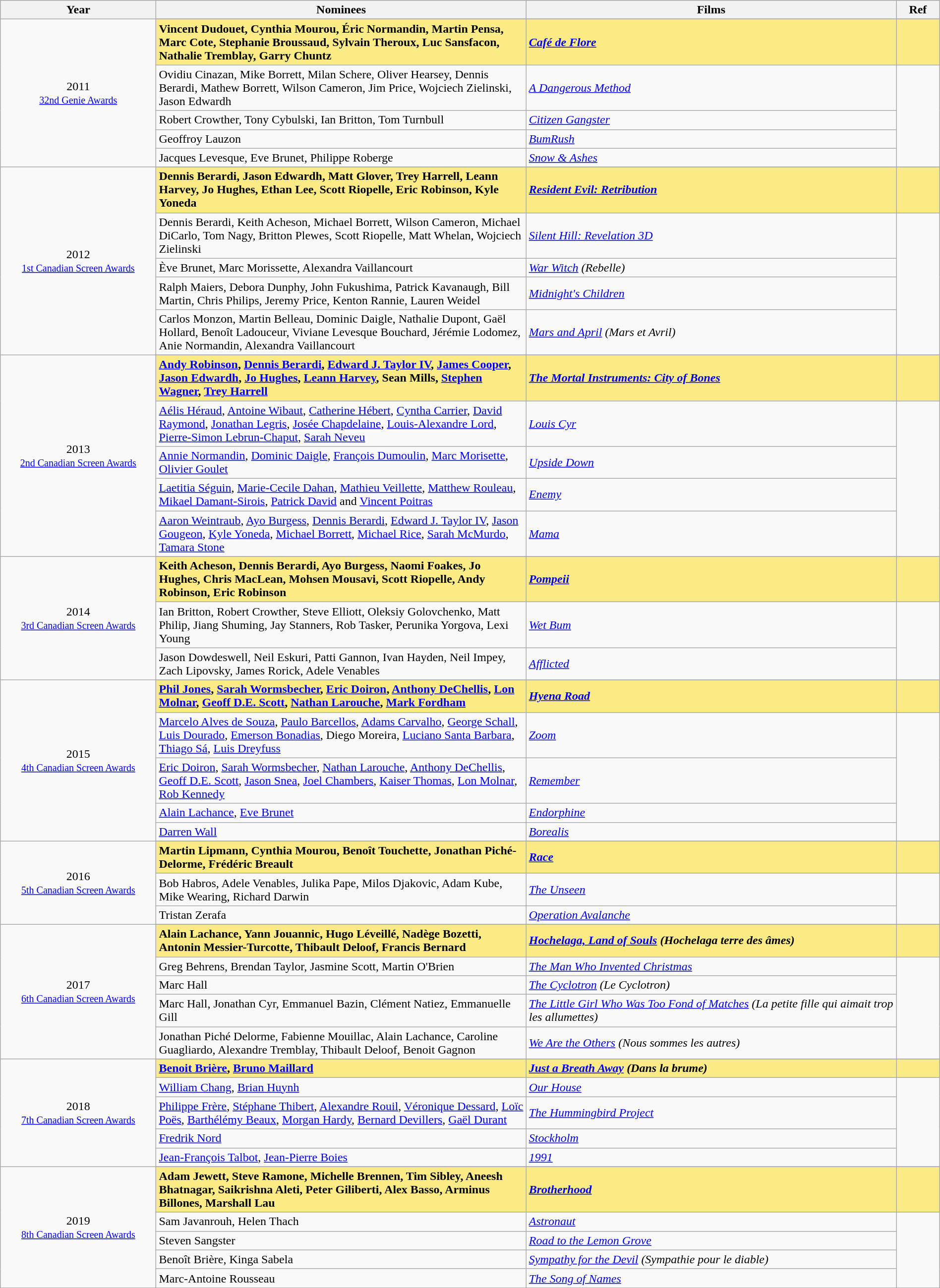<table class="wikitable" style="width:100%;">
<tr style="background:#bebebe;">
<th style="width:8%;">Year</th>
<th style="width:19%;">Nominees</th>
<th style="width:19%;">Films</th>
<th style="width:2%;">Ref</th>
</tr>
<tr>
<td rowspan="6" align="center">2011 <br> <small><a href='#'>32nd Genie Awards</a></small></td>
</tr>
<tr style="background:#FAEB86;">
<td><strong>Vincent Dudouet, Cynthia Mourou, Éric Normandin, Martin Pensa, Marc Cote, Stephanie Broussaud, Sylvain Theroux, Luc Sansfacon, Nathalie Tremblay, Garry Chuntz</strong></td>
<td><strong><em><a href='#'>Café de Flore</a></em></strong></td>
<td></td>
</tr>
<tr>
<td>Ovidiu Cinazan, Mike Borrett, Milan Schere, Oliver Hearsey, Dennis Berardi, Mathew Borrett, Wilson Cameron, Jim Price, Wojciech Zielinski, Jason Edwardh</td>
<td><em><a href='#'>A Dangerous Method</a></em></td>
<td rowspan=4></td>
</tr>
<tr>
<td>Robert Crowther, Tony Cybulski, Ian Britton, Tom Turnbull</td>
<td><em><a href='#'>Citizen Gangster</a></em></td>
</tr>
<tr>
<td>Geoffroy Lauzon</td>
<td><em><a href='#'>BumRush</a></em></td>
</tr>
<tr>
<td>Jacques Levesque, Eve Brunet, Philippe Roberge</td>
<td><em><a href='#'>Snow & Ashes</a></em></td>
</tr>
<tr>
<td rowspan="6" align="center">2012 <br> <small><a href='#'>1st Canadian Screen Awards</a></small></td>
</tr>
<tr style="background:#FAEB86;">
<td><strong>Dennis Berardi, Jason Edwardh, Matt Glover, Trey Harrell, Leann Harvey, Jo Hughes, Ethan Lee, Scott Riopelle, Eric Robinson, Kyle Yoneda</strong></td>
<td><strong><em><a href='#'>Resident Evil: Retribution</a></em></strong></td>
<td></td>
</tr>
<tr>
<td>Dennis Berardi, Keith Acheson, Michael Borrett, Wilson Cameron, Michael DiCarlo, Tom Nagy, Britton Plewes, Scott Riopelle, Matt Whelan, Wojciech Zielinski</td>
<td><em><a href='#'>Silent Hill: Revelation 3D</a></em></td>
<td rowspan=4></td>
</tr>
<tr>
<td>Ève Brunet, Marc Morissette, Alexandra Vaillancourt</td>
<td><em><a href='#'>War Witch</a> (Rebelle)</em></td>
</tr>
<tr>
<td>Ralph Maiers, Debora Dunphy, John Fukushima, Patrick Kavanaugh, Bill Martin, Chris Philips, Jeremy Price, Kenton Rannie, Lauren Weidel</td>
<td><em><a href='#'>Midnight's Children</a></em></td>
</tr>
<tr>
<td>Carlos Monzon, Martin Belleau, Dominic Daigle, Nathalie Dupont, Gaël Hollard, Benoît Ladouceur, Viviane Levesque Bouchard, Jérémie Lodomez, Anie Normandin, Alexandra Vaillancourt</td>
<td><em><a href='#'>Mars and April</a> (Mars et Avril)</em></td>
</tr>
<tr>
<td rowspan="6" align="center">2013 <br> <small><a href='#'>2nd Canadian Screen Awards</a></small></td>
</tr>
<tr style="background:#FAEB86;">
<td><strong><a href='#'>Andy Robinson</a>, <a href='#'>Dennis Berardi</a>, <a href='#'>Edward J. Taylor IV</a>, <a href='#'>James Cooper</a>, <a href='#'>Jason Edwardh</a>, <a href='#'>Jo Hughes</a>, <a href='#'>Leann Harvey</a>, Sean Mills, <a href='#'>Stephen Wagner</a>, <a href='#'>Trey Harrell</a></strong></td>
<td><strong><em><a href='#'>The Mortal Instruments: City of Bones</a></em></strong></td>
<td></td>
</tr>
<tr>
<td><a href='#'>Aélis Héraud</a>, <a href='#'>Antoine Wibaut</a>, <a href='#'>Catherine Hébert</a>, <a href='#'>Cyntha Carrier</a>, <a href='#'>David Raymond</a>, <a href='#'>Jonathan Legris</a>, <a href='#'>Josée Chapdelaine</a>, <a href='#'>Louis-Alexandre Lord</a>, <a href='#'>Pierre-Simon Lebrun-Chaput</a>, <a href='#'>Sarah Neveu</a></td>
<td><em><a href='#'>Louis Cyr</a></em></td>
<td rowspan=4></td>
</tr>
<tr>
<td><a href='#'>Annie Normandin</a>, <a href='#'>Dominic Daigle</a>, <a href='#'>François Dumoulin</a>, <a href='#'>Marc Morisette</a>, <a href='#'>Olivier Goulet</a></td>
<td><em><a href='#'>Upside Down</a></em></td>
</tr>
<tr>
<td><a href='#'>Laetitia Séguin</a>, <a href='#'>Marie-Cecile Dahan</a>, <a href='#'>Mathieu Veillette</a>, <a href='#'>Matthew Rouleau</a>, <a href='#'>Mikael Damant-Sirois</a>, <a href='#'>Patrick David</a> and <a href='#'>Vincent Poitras</a></td>
<td><em><a href='#'>Enemy</a></em></td>
</tr>
<tr>
<td><a href='#'>Aaron Weintraub</a>, <a href='#'>Ayo Burgess</a>, <a href='#'>Dennis Berardi</a>, <a href='#'>Edward J. Taylor IV</a>, <a href='#'>Jason Gougeon</a>, <a href='#'>Kyle Yoneda</a>, <a href='#'>Michael Borrett</a>, <a href='#'>Michael Rice</a>, <a href='#'>Sarah McMurdo</a>, <a href='#'>Tamara Stone</a></td>
<td><em><a href='#'>Mama</a></em></td>
</tr>
<tr>
<td rowspan="4" align="center">2014 <br> <small><a href='#'>3rd Canadian Screen Awards</a></small></td>
</tr>
<tr style="background:#FAEB86;">
<td><strong>Keith Acheson, Dennis Berardi, Ayo Burgess, Naomi Foakes, Jo Hughes, Chris MacLean, Mohsen Mousavi, Scott Riopelle, Andy Robinson, Eric Robinson</strong></td>
<td><strong><em><a href='#'>Pompeii</a></em></strong></td>
<td></td>
</tr>
<tr>
<td>Ian Britton, Robert Crowther, Steve Elliott, Oleksiy Golovchenko, Matt Philip, Jiang Shuming, Jay Stanners, Rob Tasker, Perunika Yorgova, Lexi Young</td>
<td><em><a href='#'>Wet Bum</a></em></td>
<td rowspan=2></td>
</tr>
<tr>
<td>Jason Dowdeswell, Neil Eskuri, Patti Gannon, Ivan Hayden, Neil Impey, Zach Lipovsky, James Rorick, Adele Venables</td>
<td><em><a href='#'>Afflicted</a></em></td>
</tr>
<tr>
<td rowspan="6" align="center">2015 <br> <small><a href='#'>4th Canadian Screen Awards</a></small></td>
</tr>
<tr style="background:#FAEB86;">
<td><strong><a href='#'>Phil Jones</a>, <a href='#'>Sarah Wormsbecher</a>, <a href='#'>Eric Doiron</a>, <a href='#'>Anthony DeChellis</a>, <a href='#'>Lon Molnar</a>, <a href='#'>Geoff D.E. Scott</a>, <a href='#'>Nathan Larouche</a>, <a href='#'>Mark Fordham</a></strong></td>
<td><strong><em><a href='#'>Hyena Road</a></em></strong></td>
<td></td>
</tr>
<tr>
<td><a href='#'>Marcelo Alves de Souza</a>, <a href='#'>Paulo Barcellos</a>, <a href='#'>Adams Carvalho</a>, <a href='#'>George Schall</a>, <a href='#'>Luis Dourado</a>, <a href='#'>Emerson Bonadias</a>, Diego Moreira, <a href='#'>Luciano Santa Barbara</a>, <a href='#'>Thiago Sá</a>, <a href='#'>Luis Dreyfuss</a></td>
<td><em><a href='#'>Zoom</a></em></td>
<td rowspan=4></td>
</tr>
<tr>
<td><a href='#'>Eric Doiron</a>, <a href='#'>Sarah Wormsbecher</a>, <a href='#'>Nathan Larouche</a>, <a href='#'>Anthony DeChellis</a>, <a href='#'>Geoff D.E. Scott</a>, <a href='#'>Jason Snea</a>, <a href='#'>Joel Chambers</a>, <a href='#'>Kaiser Thomas</a>, <a href='#'>Lon Molnar</a>, <a href='#'>Rob Kennedy</a></td>
<td><em><a href='#'>Remember</a></em></td>
</tr>
<tr>
<td><a href='#'>Alain Lachance</a>, <a href='#'>Eve Brunet</a></td>
<td><em><a href='#'>Endorphine</a></em></td>
</tr>
<tr>
<td><a href='#'>Darren Wall</a></td>
<td><em><a href='#'>Borealis</a></em></td>
</tr>
<tr>
<td rowspan="4" align="center">2016 <br> <small><a href='#'>5th Canadian Screen Awards</a></small></td>
</tr>
<tr style="background:#FAEB86;">
<td><strong>Martin Lipmann, Cynthia Mourou, Benoît Touchette, Jonathan Piché-Delorme, Frédéric Breault</strong></td>
<td><strong><em><a href='#'>Race</a></em></strong></td>
<td></td>
</tr>
<tr>
<td>Bob Habros, Adele Venables, Julika Pape, Milos Djakovic, Adam Kube, Mike Wearing, Richard Darwin</td>
<td><em><a href='#'>The Unseen</a></em></td>
<td rowspan=2></td>
</tr>
<tr>
<td>Tristan Zerafa</td>
<td><em><a href='#'>Operation Avalanche</a></em></td>
</tr>
<tr>
<td rowspan="6" align="center">2017 <br> <small><a href='#'>6th Canadian Screen Awards</a></small></td>
</tr>
<tr style="background:#FAEB86;">
<td><strong>Alain Lachance, Yann Jouannic, Hugo Léveillé, Nadège Bozetti, Antonin Messier-Turcotte, Thibault Deloof, Francis Bernard</strong></td>
<td><strong><em><a href='#'>Hochelaga, Land of Souls</a> (Hochelaga terre des âmes)</em></strong></td>
<td></td>
</tr>
<tr>
<td>Greg Behrens, Brendan Taylor, Jasmine Scott, Martin O'Brien</td>
<td><em><a href='#'>The Man Who Invented Christmas</a></em></td>
<td rowspan=4></td>
</tr>
<tr>
<td>Marc Hall</td>
<td><em><a href='#'>The Cyclotron</a> (Le Cyclotron)</em></td>
</tr>
<tr>
<td>Marc Hall, Jonathan Cyr, Emmanuel Bazin, Clément Natiez, Emmanuelle Gill</td>
<td><em><a href='#'>The Little Girl Who Was Too Fond of Matches</a> (La petite fille qui aimait trop les allumettes)</em></td>
</tr>
<tr>
<td>Jonathan Piché Delorme, Fabienne Mouillac, Alain Lachance, Caroline Guagliardo, Alexandre Tremblay, Thibault Deloof, Benoit Gagnon</td>
<td><em><a href='#'>We Are the Others</a> (Nous sommes les autres)</em></td>
</tr>
<tr>
<td rowspan="6" align="center">2018 <br> <small><a href='#'>7th Canadian Screen Awards</a></small></td>
</tr>
<tr style="background:#FAEB86;">
<td><strong><a href='#'>Benoit Brière</a>, <a href='#'>Bruno Maillard</a></strong></td>
<td><strong><em><a href='#'>Just a Breath Away</a> (Dans la brume)</em></strong></td>
<td></td>
</tr>
<tr>
<td><a href='#'>William Chang</a>, <a href='#'>Brian Huynh</a></td>
<td><em><a href='#'>Our House</a></em></td>
<td rowspan=4></td>
</tr>
<tr>
<td><a href='#'>Philippe Frère</a>, <a href='#'>Stéphane Thibert</a>, <a href='#'>Alexandre Rouil</a>, <a href='#'>Véronique Dessard</a>, <a href='#'>Loïc Poës</a>, <a href='#'>Barthélémy Beaux</a>, <a href='#'>Morgan Hardy</a>, <a href='#'>Bernard Devillers</a>, <a href='#'>Gaël Durant</a></td>
<td><em><a href='#'>The Hummingbird Project</a></em></td>
</tr>
<tr>
<td><a href='#'>Fredrik Nord</a></td>
<td><em><a href='#'>Stockholm</a></em></td>
</tr>
<tr>
<td><a href='#'>Jean-François Talbot</a>, <a href='#'>Jean-Pierre Boies</a></td>
<td><em><a href='#'>1991</a></em></td>
</tr>
<tr>
<td rowspan="6" align="center">2019 <br> <small><a href='#'>8th Canadian Screen Awards</a></small></td>
</tr>
<tr style="background:#FAEB86;">
<td><strong>Adam Jewett, Steve Ramone, Michelle Brennen, Tim Sibley, Aneesh Bhatnagar, Saikrishna Aleti, Peter Giliberti, Alex Basso, Arminus Billones, Marshall Lau</strong></td>
<td><strong><em><a href='#'>Brotherhood</a></em></strong></td>
<td></td>
</tr>
<tr>
<td>Sam Javanrouh, Helen Thach</td>
<td><em><a href='#'>Astronaut</a></em></td>
<td rowspan=4></td>
</tr>
<tr>
<td>Steven Sangster</td>
<td><em><a href='#'>Road to the Lemon Grove</a></em></td>
</tr>
<tr>
<td>Benoît Brière, Kinga Sabela</td>
<td><em><a href='#'>Sympathy for the Devil</a> (Sympathie pour le diable)</em></td>
</tr>
<tr>
<td>Marc-Antoine Rousseau</td>
<td><em><a href='#'>The Song of Names</a></em></td>
</tr>
</table>
